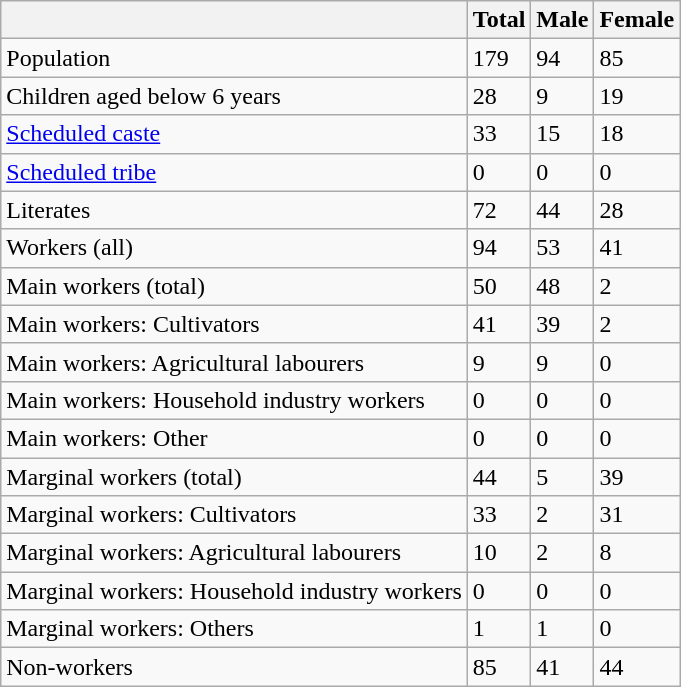<table class="wikitable sortable">
<tr>
<th></th>
<th>Total</th>
<th>Male</th>
<th>Female</th>
</tr>
<tr>
<td>Population</td>
<td>179</td>
<td>94</td>
<td>85</td>
</tr>
<tr>
<td>Children aged below 6 years</td>
<td>28</td>
<td>9</td>
<td>19</td>
</tr>
<tr>
<td><a href='#'>Scheduled caste</a></td>
<td>33</td>
<td>15</td>
<td>18</td>
</tr>
<tr>
<td><a href='#'>Scheduled tribe</a></td>
<td>0</td>
<td>0</td>
<td>0</td>
</tr>
<tr>
<td>Literates</td>
<td>72</td>
<td>44</td>
<td>28</td>
</tr>
<tr>
<td>Workers (all)</td>
<td>94</td>
<td>53</td>
<td>41</td>
</tr>
<tr>
<td>Main workers (total)</td>
<td>50</td>
<td>48</td>
<td>2</td>
</tr>
<tr>
<td>Main workers: Cultivators</td>
<td>41</td>
<td>39</td>
<td>2</td>
</tr>
<tr>
<td>Main workers: Agricultural labourers</td>
<td>9</td>
<td>9</td>
<td>0</td>
</tr>
<tr>
<td>Main workers: Household industry workers</td>
<td>0</td>
<td>0</td>
<td>0</td>
</tr>
<tr>
<td>Main workers: Other</td>
<td>0</td>
<td>0</td>
<td>0</td>
</tr>
<tr>
<td>Marginal workers (total)</td>
<td>44</td>
<td>5</td>
<td>39</td>
</tr>
<tr>
<td>Marginal workers: Cultivators</td>
<td>33</td>
<td>2</td>
<td>31</td>
</tr>
<tr>
<td>Marginal workers: Agricultural labourers</td>
<td>10</td>
<td>2</td>
<td>8</td>
</tr>
<tr>
<td>Marginal workers: Household industry workers</td>
<td>0</td>
<td>0</td>
<td>0</td>
</tr>
<tr>
<td>Marginal workers: Others</td>
<td>1</td>
<td>1</td>
<td>0</td>
</tr>
<tr>
<td>Non-workers</td>
<td>85</td>
<td>41</td>
<td>44</td>
</tr>
</table>
